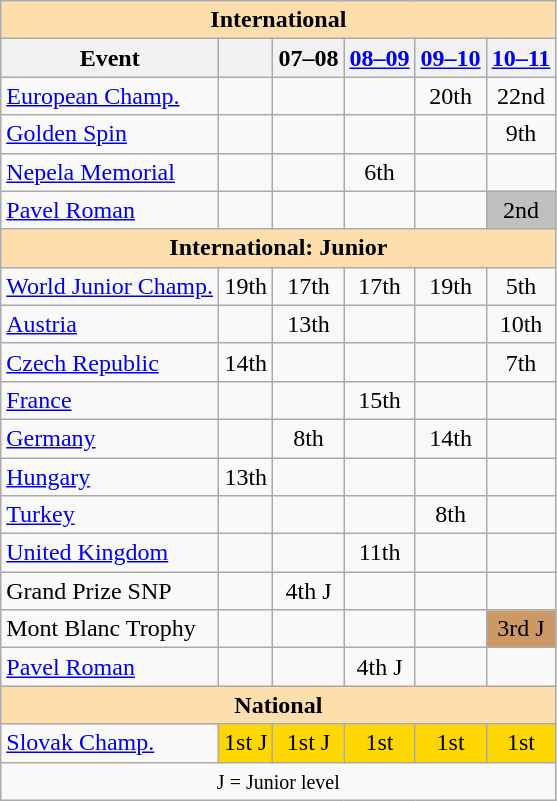<table class="wikitable" style="text-align:center">
<tr>
<th style="background-color: #ffdead; " colspan=6 align=center>International</th>
</tr>
<tr>
<th>Event</th>
<th></th>
<th>07–08</th>
<th><a href='#'>08–09</a></th>
<th><a href='#'>09–10</a></th>
<th><a href='#'>10–11</a></th>
</tr>
<tr>
<td align=left><a href='#'>European Champ.</a></td>
<td></td>
<td></td>
<td></td>
<td>20th</td>
<td>22nd</td>
</tr>
<tr>
<td align=left><a href='#'>Golden Spin</a></td>
<td></td>
<td></td>
<td></td>
<td></td>
<td>9th</td>
</tr>
<tr>
<td align=left><a href='#'>Nepela Memorial</a></td>
<td></td>
<td></td>
<td>6th</td>
<td></td>
<td></td>
</tr>
<tr>
<td align=left><a href='#'>Pavel Roman</a></td>
<td></td>
<td></td>
<td></td>
<td></td>
<td bgcolor=silver>2nd</td>
</tr>
<tr>
<th style="background-color: #ffdead; " colspan=6 align=center>International: Junior</th>
</tr>
<tr>
<td align=left><a href='#'>World Junior Champ.</a></td>
<td>19th</td>
<td>17th</td>
<td>17th</td>
<td>19th</td>
<td>5th</td>
</tr>
<tr>
<td align=left> <a href='#'>Austria</a></td>
<td></td>
<td>13th</td>
<td></td>
<td></td>
<td>10th</td>
</tr>
<tr>
<td align=left> <a href='#'>Czech Republic</a></td>
<td>14th</td>
<td></td>
<td></td>
<td></td>
<td>7th</td>
</tr>
<tr>
<td align=left> <a href='#'>France</a></td>
<td></td>
<td></td>
<td>15th</td>
<td></td>
<td></td>
</tr>
<tr>
<td align=left> <a href='#'>Germany</a></td>
<td></td>
<td>8th</td>
<td></td>
<td>14th</td>
<td></td>
</tr>
<tr>
<td align=left> <a href='#'>Hungary</a></td>
<td>13th</td>
<td></td>
<td></td>
<td></td>
<td></td>
</tr>
<tr>
<td align=left> <a href='#'>Turkey</a></td>
<td></td>
<td></td>
<td></td>
<td>8th</td>
<td></td>
</tr>
<tr>
<td align=left> <a href='#'>United Kingdom</a></td>
<td></td>
<td></td>
<td>11th</td>
<td></td>
<td></td>
</tr>
<tr>
<td align=left>Grand Prize SNP</td>
<td></td>
<td>4th J</td>
<td></td>
<td></td>
<td></td>
</tr>
<tr>
<td align=left>Mont Blanc Trophy</td>
<td></td>
<td></td>
<td></td>
<td></td>
<td bgcolor=cc9966>3rd J</td>
</tr>
<tr>
<td align=left><a href='#'>Pavel Roman</a></td>
<td></td>
<td></td>
<td>4th J</td>
<td></td>
<td></td>
</tr>
<tr>
<th style="background-color: #ffdead; " colspan=6 align=center>National</th>
</tr>
<tr>
<td align=left><a href='#'>Slovak Champ.</a></td>
<td bgcolor=gold>1st J</td>
<td bgcolor=gold>1st J</td>
<td bgcolor=gold>1st</td>
<td bgcolor=gold>1st</td>
<td bgcolor=gold>1st</td>
</tr>
<tr>
<td colspan=6 align=center><small> J = Junior level </small></td>
</tr>
</table>
